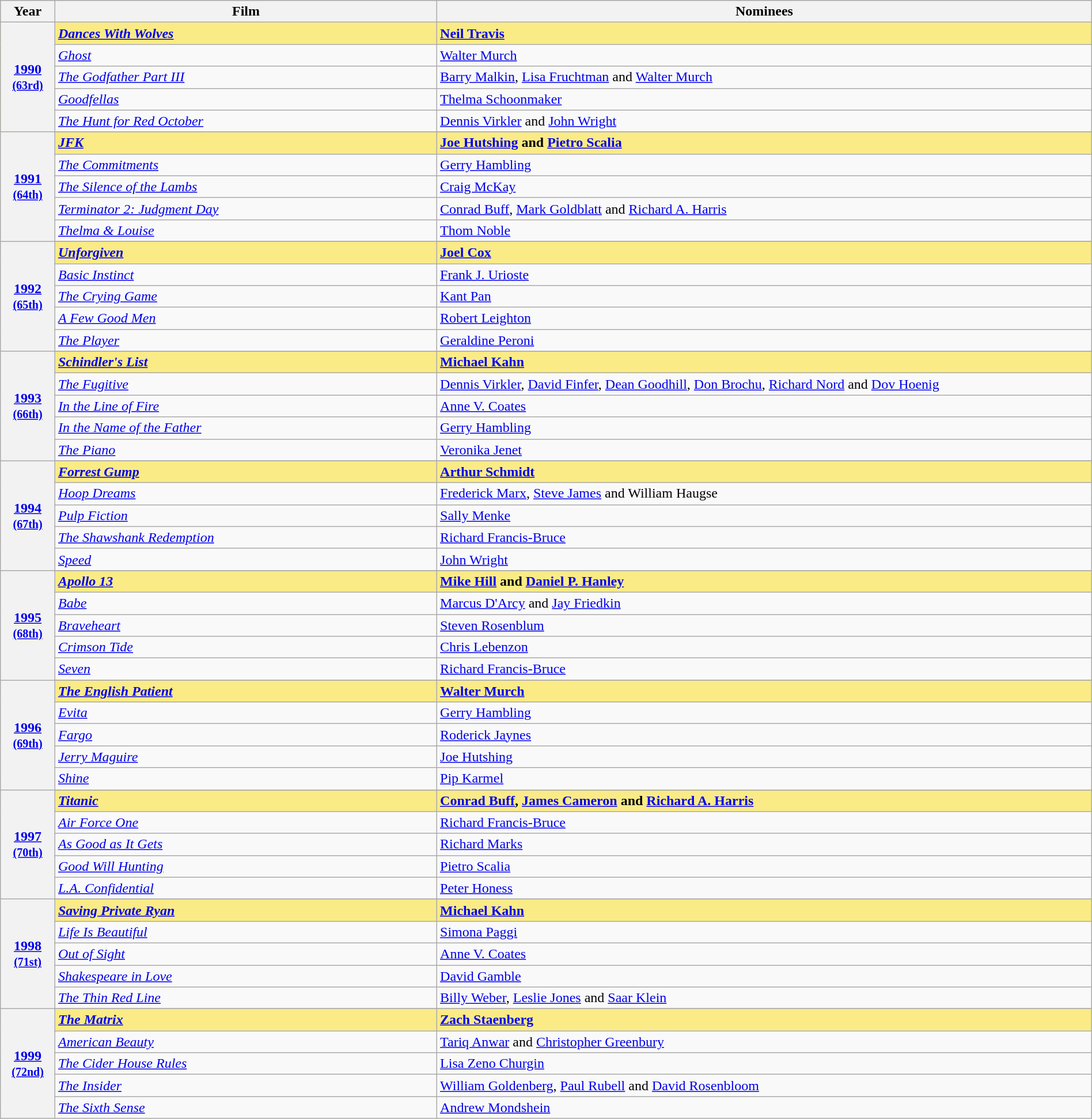<table class="wikitable" style="width:100%">
<tr bgcolor="#bebebe">
<th width="5%">Year</th>
<th width="35%">Film</th>
<th width="60%">Nominees</th>
</tr>
<tr style="background:#FAEB86">
<th rowspan="5"><a href='#'>1990</a><br><small><a href='#'>(63rd)</a></small></th>
<td><strong><em><a href='#'>Dances With Wolves</a></em></strong></td>
<td><strong><a href='#'>Neil Travis</a></strong></td>
</tr>
<tr>
<td><em><a href='#'>Ghost</a></em></td>
<td><a href='#'>Walter Murch</a></td>
</tr>
<tr>
<td><em><a href='#'>The Godfather Part III</a></em></td>
<td><a href='#'>Barry Malkin</a>, <a href='#'>Lisa Fruchtman</a> and <a href='#'>Walter Murch</a></td>
</tr>
<tr>
<td><em><a href='#'>Goodfellas</a></em></td>
<td><a href='#'>Thelma Schoonmaker</a></td>
</tr>
<tr>
<td><em><a href='#'>The Hunt for Red October</a></em></td>
<td><a href='#'>Dennis Virkler</a> and <a href='#'>John Wright</a></td>
</tr>
<tr>
<th rowspan="6" style="text-align:center"><a href='#'>1991</a><br><small><a href='#'>(64th)</a></small></th>
</tr>
<tr style="background:#FAEB86">
<td><strong><em><a href='#'>JFK</a></em></strong></td>
<td><strong><a href='#'>Joe Hutshing</a> and <a href='#'>Pietro Scalia</a></strong></td>
</tr>
<tr>
<td><em><a href='#'>The Commitments</a></em></td>
<td><a href='#'>Gerry Hambling</a></td>
</tr>
<tr>
<td><em><a href='#'>The Silence of the Lambs</a></em></td>
<td><a href='#'>Craig McKay</a></td>
</tr>
<tr>
<td><em><a href='#'>Terminator 2: Judgment Day</a></em></td>
<td><a href='#'>Conrad Buff</a>, <a href='#'>Mark Goldblatt</a> and <a href='#'>Richard A. Harris</a></td>
</tr>
<tr>
<td><em><a href='#'>Thelma & Louise</a></em></td>
<td><a href='#'>Thom Noble</a></td>
</tr>
<tr>
<th rowspan="6" style="text-align:center"><a href='#'>1992</a><br><small><a href='#'>(65th)</a></small></th>
</tr>
<tr style="background:#FAEB86">
<td><strong><em><a href='#'>Unforgiven</a></em></strong></td>
<td><strong><a href='#'>Joel Cox</a></strong></td>
</tr>
<tr>
<td><em><a href='#'>Basic Instinct</a></em></td>
<td><a href='#'>Frank J. Urioste</a></td>
</tr>
<tr>
<td><em><a href='#'>The Crying Game</a></em></td>
<td><a href='#'>Kant Pan</a></td>
</tr>
<tr>
<td><em><a href='#'>A Few Good Men</a></em></td>
<td><a href='#'>Robert Leighton</a></td>
</tr>
<tr>
<td><em><a href='#'>The Player</a></em></td>
<td><a href='#'>Geraldine Peroni</a></td>
</tr>
<tr>
<th rowspan="6" style="text-align:center"><a href='#'>1993</a><br><small><a href='#'>(66th)</a></small></th>
</tr>
<tr style="background:#FAEB86">
<td><strong><em><a href='#'>Schindler's List</a></em></strong></td>
<td><strong><a href='#'>Michael Kahn</a></strong></td>
</tr>
<tr>
<td><em><a href='#'>The Fugitive</a></em></td>
<td><a href='#'>Dennis Virkler</a>, <a href='#'>David Finfer</a>, <a href='#'>Dean Goodhill</a>, <a href='#'>Don Brochu</a>, <a href='#'>Richard Nord</a> and <a href='#'>Dov Hoenig</a></td>
</tr>
<tr>
<td><em><a href='#'>In the Line of Fire</a></em></td>
<td><a href='#'>Anne V. Coates</a></td>
</tr>
<tr>
<td><em><a href='#'>In the Name of the Father</a></em></td>
<td><a href='#'>Gerry Hambling</a></td>
</tr>
<tr>
<td><em><a href='#'>The Piano</a></em></td>
<td><a href='#'>Veronika Jenet</a></td>
</tr>
<tr>
<th rowspan="6" style="text-align:center"><a href='#'>1994</a><br><small><a href='#'>(67th)</a></small></th>
</tr>
<tr style="background:#FAEB86">
<td><strong><em><a href='#'>Forrest Gump</a></em></strong></td>
<td><strong><a href='#'>Arthur Schmidt</a></strong></td>
</tr>
<tr>
<td><em><a href='#'>Hoop Dreams</a></em></td>
<td><a href='#'>Frederick Marx</a>, <a href='#'>Steve James</a> and William Haugse</td>
</tr>
<tr>
<td><em><a href='#'>Pulp Fiction</a></em></td>
<td><a href='#'>Sally Menke</a></td>
</tr>
<tr>
<td><em><a href='#'>The Shawshank Redemption</a></em></td>
<td><a href='#'>Richard Francis-Bruce</a></td>
</tr>
<tr>
<td><em><a href='#'>Speed</a></em></td>
<td><a href='#'>John Wright</a></td>
</tr>
<tr>
<th rowspan="6" style="text-align:center"><a href='#'>1995</a><br><small><a href='#'>(68th)</a></small></th>
</tr>
<tr style="background:#FAEB86">
<td><strong><em><a href='#'>Apollo 13</a></em></strong></td>
<td><strong><a href='#'>Mike Hill</a> and <a href='#'>Daniel P. Hanley</a></strong></td>
</tr>
<tr>
<td><em><a href='#'>Babe</a></em></td>
<td><a href='#'>Marcus D'Arcy</a> and <a href='#'>Jay Friedkin</a></td>
</tr>
<tr>
<td><em><a href='#'>Braveheart</a></em></td>
<td><a href='#'>Steven Rosenblum</a></td>
</tr>
<tr>
<td><em><a href='#'>Crimson Tide</a></em></td>
<td><a href='#'>Chris Lebenzon</a></td>
</tr>
<tr>
<td><em><a href='#'>Seven</a></em></td>
<td><a href='#'>Richard Francis-Bruce</a></td>
</tr>
<tr>
<th rowspan="6" style="text-align:center"><a href='#'>1996</a><br><small><a href='#'>(69th)</a></small></th>
</tr>
<tr style="background:#FAEB86">
<td><strong><em><a href='#'>The English Patient</a></em></strong></td>
<td><strong><a href='#'>Walter Murch</a></strong></td>
</tr>
<tr>
<td><em><a href='#'>Evita</a></em></td>
<td><a href='#'>Gerry Hambling</a></td>
</tr>
<tr>
<td><em><a href='#'>Fargo</a></em></td>
<td><a href='#'>Roderick Jaynes</a></td>
</tr>
<tr>
<td><em><a href='#'>Jerry Maguire</a></em></td>
<td><a href='#'>Joe Hutshing</a></td>
</tr>
<tr>
<td><em><a href='#'>Shine</a></em></td>
<td><a href='#'>Pip Karmel</a></td>
</tr>
<tr>
<th rowspan="6" style="text-align:center"><a href='#'>1997</a><br><small><a href='#'>(70th)</a></small></th>
</tr>
<tr style="background:#FAEB86">
<td><strong><em><a href='#'>Titanic</a></em></strong></td>
<td><strong><a href='#'>Conrad Buff</a>, <a href='#'>James Cameron</a> and <a href='#'>Richard A. Harris</a></strong></td>
</tr>
<tr>
<td><em><a href='#'>Air Force One</a></em></td>
<td><a href='#'>Richard Francis-Bruce</a></td>
</tr>
<tr>
<td><em><a href='#'>As Good as It Gets</a></em></td>
<td><a href='#'>Richard Marks</a></td>
</tr>
<tr>
<td><em><a href='#'>Good Will Hunting</a></em></td>
<td><a href='#'>Pietro Scalia</a></td>
</tr>
<tr>
<td><em><a href='#'>L.A. Confidential</a></em></td>
<td><a href='#'>Peter Honess</a></td>
</tr>
<tr>
<th rowspan="6" style="text-align:center"><a href='#'>1998</a><br><small><a href='#'>(71st)</a></small></th>
</tr>
<tr style="background:#FAEB86">
<td><strong><em><a href='#'>Saving Private Ryan</a></em></strong></td>
<td><strong><a href='#'>Michael Kahn</a></strong></td>
</tr>
<tr>
<td><em><a href='#'>Life Is Beautiful</a></em></td>
<td><a href='#'>Simona Paggi</a></td>
</tr>
<tr>
<td><em><a href='#'>Out of Sight</a></em></td>
<td><a href='#'>Anne V. Coates</a></td>
</tr>
<tr>
<td><em><a href='#'>Shakespeare in Love</a></em></td>
<td><a href='#'>David Gamble</a></td>
</tr>
<tr>
<td><em><a href='#'>The Thin Red Line</a></em></td>
<td><a href='#'>Billy Weber</a>, <a href='#'>Leslie Jones</a> and <a href='#'>Saar Klein</a></td>
</tr>
<tr>
<th rowspan="6" style="text-align:center"><a href='#'>1999</a><br><small><a href='#'>(72nd)</a></small></th>
</tr>
<tr style="background:#FAEB86">
<td><strong><em><a href='#'>The Matrix</a></em></strong></td>
<td><strong><a href='#'>Zach Staenberg</a></strong></td>
</tr>
<tr>
<td><em><a href='#'>American Beauty</a></em></td>
<td><a href='#'>Tariq Anwar</a> and <a href='#'>Christopher Greenbury</a></td>
</tr>
<tr>
<td><em><a href='#'>The Cider House Rules</a></em></td>
<td><a href='#'>Lisa Zeno Churgin</a></td>
</tr>
<tr>
<td><em><a href='#'>The Insider</a></em></td>
<td><a href='#'>William Goldenberg</a>, <a href='#'>Paul Rubell</a> and <a href='#'>David Rosenbloom</a></td>
</tr>
<tr>
<td><em><a href='#'>The Sixth Sense</a></em></td>
<td><a href='#'>Andrew Mondshein</a></td>
</tr>
</table>
